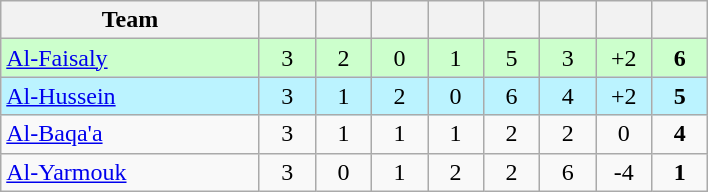<table class="wikitable" style="text-align: center;">
<tr>
<th width="165">Team</th>
<th width="30"></th>
<th width="30"></th>
<th width="30"></th>
<th width="30"></th>
<th width="30"></th>
<th width="30"></th>
<th width="30"></th>
<th width="30"></th>
</tr>
<tr bgcolor="#ccffcc">
<td align="left"><a href='#'>Al-Faisaly</a></td>
<td>3</td>
<td>2</td>
<td>0</td>
<td>1</td>
<td>5</td>
<td>3</td>
<td>+2</td>
<td><strong>6</strong></td>
</tr>
<tr bgcolor="#bbf3ff">
<td align="left"><a href='#'>Al-Hussein</a></td>
<td>3</td>
<td>1</td>
<td>2</td>
<td>0</td>
<td>6</td>
<td>4</td>
<td>+2</td>
<td><strong>5</strong></td>
</tr>
<tr>
<td align="left"><a href='#'>Al-Baqa'a</a></td>
<td>3</td>
<td>1</td>
<td>1</td>
<td>1</td>
<td>2</td>
<td>2</td>
<td>0</td>
<td><strong>4</strong></td>
</tr>
<tr>
<td align="left"><a href='#'>Al-Yarmouk</a></td>
<td>3</td>
<td>0</td>
<td>1</td>
<td>2</td>
<td>2</td>
<td>6</td>
<td>-4</td>
<td><strong>1</strong></td>
</tr>
</table>
